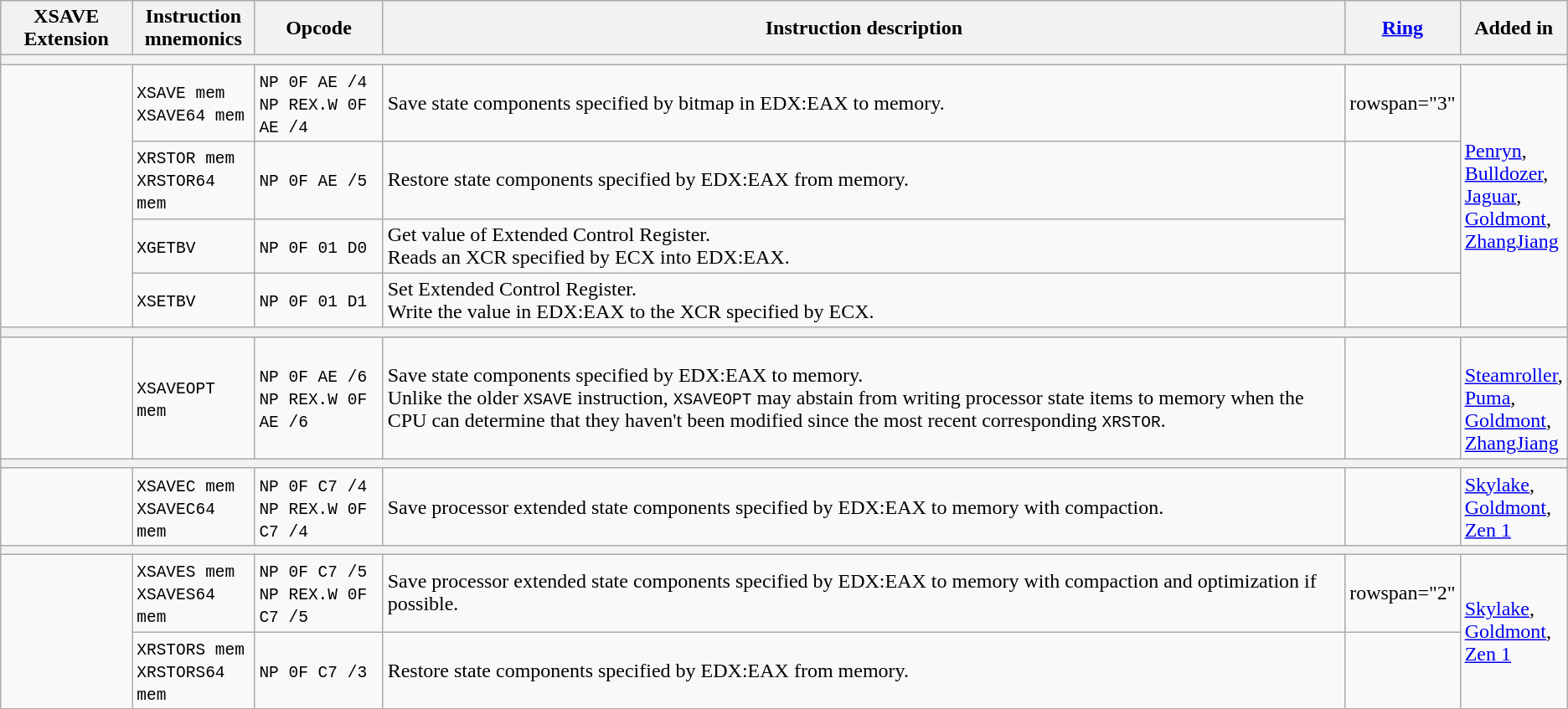<table class="wikitable sortable">
<tr>
<th>XSAVE Extension</th>
<th>Instruction<br>mnemonics</th>
<th>Opcode</th>
<th>Instruction description</th>
<th><a href='#'>Ring</a></th>
<th>Added in</th>
</tr>
<tr>
<th colspan="6"></th>
</tr>
<tr>
<td rowspan="4"></td>
<td><code>XSAVE mem</code><br><code>XSAVE64 mem</code></td>
<td><code>NP 0F AE /4</code><br><code>NP REX.W 0F AE /4</code></td>
<td>Save state components specified by bitmap in EDX:EAX to memory.</td>
<td>rowspan="3" </td>
<td rowspan="4"><a href='#'>Penryn</a>,<br><a href='#'>Bulldozer</a>,<br><a href='#'>Jaguar</a>,<br><a href='#'>Goldmont</a>,<br><a href='#'>ZhangJiang</a></td>
</tr>
<tr>
<td><code>XRSTOR mem</code><br><code>XRSTOR64 mem</code></td>
<td><code>NP 0F AE /5</code><br></td>
<td>Restore state components specified by EDX:EAX from memory.</td>
</tr>
<tr>
<td><code>XGETBV</code></td>
<td><code>NP 0F 01 D0</code></td>
<td>Get value of Extended Control Register.<br>Reads an XCR specified by ECX into EDX:EAX.</td>
</tr>
<tr>
<td><code>XSETBV</code></td>
<td><code>NP 0F 01 D1</code></td>
<td>Set Extended Control Register.<br>Write the value in EDX:EAX to the XCR specified by ECX.</td>
<td></td>
</tr>
<tr>
<th colspan="6"></th>
</tr>
<tr>
<td></td>
<td><code>XSAVEOPT mem</code><br></td>
<td><code>NP 0F AE /6</code><br><code>NP REX.W 0F AE /6</code></td>
<td>Save state components specified by EDX:EAX to memory.<br>Unlike the older <code>XSAVE</code> instruction, <code>XSAVEOPT</code> may abstain from writing processor state items to memory when the CPU can determine that they haven't been modified since the most recent corresponding <code>XRSTOR</code>.</td>
<td></td>
<td><br><a href='#'>Steamroller</a>,<br><a href='#'>Puma</a>,<br><a href='#'>Goldmont</a>,<br><a href='#'>ZhangJiang</a></td>
</tr>
<tr>
<th colspan="6"></th>
</tr>
<tr>
<td></td>
<td><code>XSAVEC mem</code><br><code>XSAVEC64 mem</code></td>
<td><code>NP 0F C7 /4</code><br><code>NP REX.W 0F C7 /4</code></td>
<td>Save processor extended state components specified by EDX:EAX to memory with compaction.</td>
<td></td>
<td><a href='#'>Skylake</a>,<br><a href='#'>Goldmont</a>,<br><a href='#'>Zen 1</a></td>
</tr>
<tr>
<th colspan="6"></th>
</tr>
<tr>
<td rowspan="2"></td>
<td><code>XSAVES mem</code><br><code>XSAVES64 mem</code></td>
<td><code>NP 0F C7 /5</code><br><code>NP REX.W 0F C7 /5</code></td>
<td>Save processor extended state components specified by EDX:EAX to memory with compaction and optimization if possible.</td>
<td>rowspan="2" </td>
<td rowspan="2"><a href='#'>Skylake</a>,<br><a href='#'>Goldmont</a>,<br><a href='#'>Zen 1</a></td>
</tr>
<tr>
<td><code>XRSTORS mem</code><br><code>XRSTORS64 mem</code></td>
<td><code>NP 0F C7 /3</code><br></td>
<td>Restore state components specified by EDX:EAX from memory.</td>
</tr>
</table>
